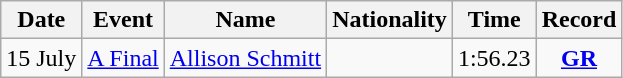<table class="wikitable" style=text-align:center>
<tr>
<th>Date</th>
<th>Event</th>
<th>Name</th>
<th>Nationality</th>
<th>Time</th>
<th>Record</th>
</tr>
<tr>
<td>15 July</td>
<td><a href='#'>A Final</a></td>
<td align=left><a href='#'>Allison Schmitt</a></td>
<td align=left></td>
<td>1:56.23</td>
<td><strong><a href='#'>GR</a></strong></td>
</tr>
</table>
